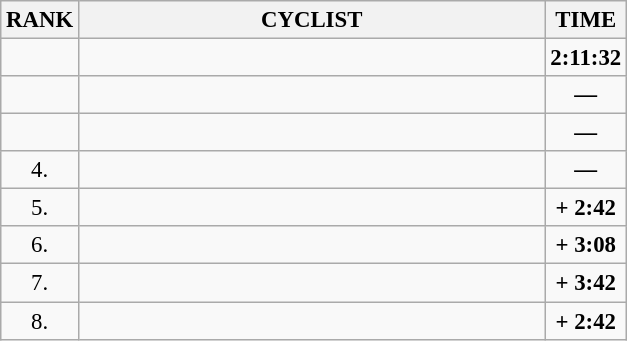<table class="wikitable" style="font-size:95%;">
<tr>
<th>RANK</th>
<th align="left" style="width: 20em">CYCLIST</th>
<th>TIME</th>
</tr>
<tr>
<td align="center"></td>
<td></td>
<td align="center"><strong>2:11:32</strong></td>
</tr>
<tr>
<td align="center"></td>
<td></td>
<td align="center"><strong>—</strong></td>
</tr>
<tr>
<td align="center"></td>
<td></td>
<td align="center"><strong>—</strong></td>
</tr>
<tr>
<td align="center">4.</td>
<td></td>
<td align="center"><strong>—</strong></td>
</tr>
<tr>
<td align="center">5.</td>
<td></td>
<td align="center"><strong>+ 2:42</strong></td>
</tr>
<tr>
<td align="center">6.</td>
<td></td>
<td align="center"><strong>+ 3:08</strong></td>
</tr>
<tr>
<td align="center">7.</td>
<td></td>
<td align="center"><strong>+ 3:42</strong></td>
</tr>
<tr>
<td align="center">8.</td>
<td></td>
<td align="center"><strong>+ 2:42</strong></td>
</tr>
</table>
